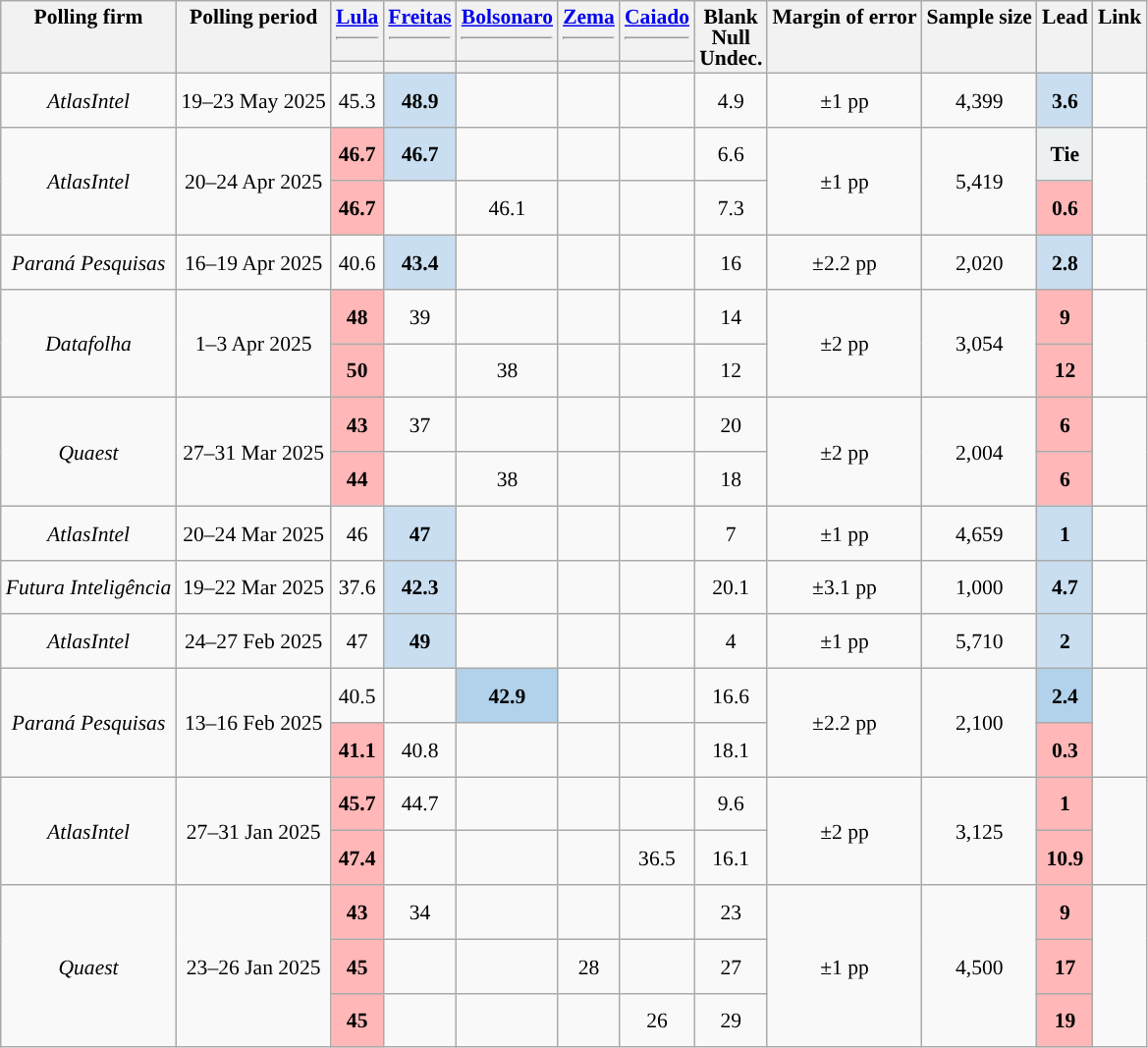<table class="wikitable" style="text-align:center;font-size:90%;line-height:14px">
<tr valign=top>
<th rowspan="2">Polling firm</th>
<th rowspan="2">Polling period</th>
<th><a href='#'>Lula</a><hr></th>
<th><a href='#'>Freitas</a><hr></th>
<th><a href='#'>Bolsonaro</a><hr></th>
<th><a href='#'>Zema</a><hr></th>
<th><a href='#'>Caiado</a><hr></th>
<th rowspan="2">Blank<br>Null<br>Undec.<br></th>
<th rowspan="2">Margin of error<br></th>
<th rowspan="2">Sample size</th>
<th rowspan="2">Lead</th>
<th rowspan="2">Link</th>
</tr>
<tr>
<th style=background:></th>
<th style="background:"></th>
<th style="background:"></th>
<th style=background:></th>
<th style="background:"></th>
</tr>
<tr>
<td><em>AtlasIntel</em></td>
<td>19–23 May 2025</td>
<td>45.3</td>
<td style="background:#c9def0;font-weight:bold;height:30px;">48.9</td>
<td></td>
<td></td>
<td></td>
<td>4.9</td>
<td>±1 pp</td>
<td>4,399</td>
<td style="background:#c9def0;font-weight:bold">3.6</td>
<td></td>
</tr>
<tr>
<td rowspan="2"><em>AtlasIntel</em></td>
<td rowspan="2">20–24 Apr 2025</td>
<td style="background:#ffb7b7;height:30px;font-weight:bold">46.7</td>
<td style="background:#c9def0;font-weight:bold">46.7</td>
<td></td>
<td></td>
<td></td>
<td>6.6</td>
<td rowspan="2">±1 pp</td>
<td rowspan="2">5,419</td>
<td style="background:#ecf0f1;font-weight:bold">Tie</td>
<td rowspan="2"></td>
</tr>
<tr>
<td style="background:#ffb7b7;height:30px;font-weight:bold">46.7</td>
<td></td>
<td>46.1</td>
<td></td>
<td></td>
<td>7.3</td>
<td style="background:#ffb7b7;font-weight:bold">0.6</td>
</tr>
<tr>
<td><em>Paraná Pesquisas</em></td>
<td>16–19 Apr 2025</td>
<td style="height:30px">40.6</td>
<td style="background:#c9def0;font-weight:bold">43.4</td>
<td></td>
<td></td>
<td></td>
<td>16</td>
<td>±2.2 pp</td>
<td>2,020</td>
<td style="background:#c9def0;font-weight:bold">2.8</td>
<td></td>
</tr>
<tr>
<td rowspan="2"><em>Datafolha</em></td>
<td rowspan="2">1–3 Apr 2025</td>
<td style="height:30px;background:#ffb7b7;font-weight:bold">48</td>
<td>39</td>
<td></td>
<td></td>
<td></td>
<td>14</td>
<td rowspan="2">±2 pp</td>
<td rowspan="2">3,054</td>
<td style="background:#ffb7b7;font-weight:bold">9</td>
<td rowspan="2"></td>
</tr>
<tr>
<td style="height:30px;background:#ffb7b7;font-weight:bold">50</td>
<td></td>
<td>38</td>
<td></td>
<td></td>
<td>12</td>
<td style="background:#ffb7b7;font-weight:bold">12</td>
</tr>
<tr>
<td rowspan="2"><em>Quaest</em></td>
<td rowspan="2">27–31 Mar 2025</td>
<td style="height:30px;background:#ffb7b7;font-weight:bold">43</td>
<td>37</td>
<td></td>
<td></td>
<td></td>
<td>20</td>
<td rowspan="2">±2 pp</td>
<td rowspan="2">2,004</td>
<td style="background:#ffb7b7;font-weight:bold">6</td>
<td rowspan="2"></td>
</tr>
<tr>
<td style="height:30px;background:#ffb7b7;font-weight:bold">44</td>
<td></td>
<td>38</td>
<td></td>
<td></td>
<td>18</td>
<td style="background:#ffb7b7;font-weight:bold">6</td>
</tr>
<tr>
<td><em>AtlasIntel</em></td>
<td>20–24 Mar 2025</td>
<td style="height:30px">46</td>
<td style="background:#c9def0;font-weight:bold">47</td>
<td></td>
<td></td>
<td></td>
<td>7</td>
<td>±1 pp</td>
<td>4,659</td>
<td style="background:#c9def0;font-weight:bold">1</td>
<td></td>
</tr>
<tr>
<td><em>Futura Inteligência</em></td>
<td>19–22 Mar 2025</td>
<td style="height:30px">37.6</td>
<td style="background:#c9def0;font-weight:bold">42.3</td>
<td></td>
<td></td>
<td></td>
<td>20.1</td>
<td>±3.1 pp</td>
<td>1,000</td>
<td style="background:#c9def0;font-weight:bold">4.7</td>
<td></td>
</tr>
<tr>
<td><em>AtlasIntel</em></td>
<td>24–27 Feb 2025</td>
<td style="height:30px">47</td>
<td style="background:#c9def0;font-weight:bold">49</td>
<td></td>
<td></td>
<td></td>
<td>4</td>
<td>±1 pp</td>
<td>5,710</td>
<td style="background:#c9def0;font-weight:bold">2</td>
<td></td>
</tr>
<tr>
<td rowspan="2"><em>Paraná Pesquisas</em></td>
<td rowspan="2">13–16 Feb 2025</td>
<td>40.5</td>
<td></td>
<td style="background:#b2d1ea;font-weight:bold;height:30px">42.9</td>
<td></td>
<td></td>
<td>16.6</td>
<td rowspan="2">±2.2 pp</td>
<td rowspan="2">2,100</td>
<td style="background:#b2d1ea;font-weight:bold">2.4</td>
<td rowspan="2"></td>
</tr>
<tr>
<td style="background:#ffb7b7;font-weight:bold;height:30px">41.1</td>
<td>40.8</td>
<td></td>
<td></td>
<td></td>
<td>18.1</td>
<td style="background:#ffb7b7;font-weight:bold">0.3</td>
</tr>
<tr>
<td rowspan="2"><em>AtlasIntel</em></td>
<td rowspan="2">27–31 Jan 2025</td>
<td style="background:#ffb7b7;font-weight:bold;height:30px">45.7</td>
<td>44.7</td>
<td></td>
<td></td>
<td></td>
<td>9.6</td>
<td rowspan="2">±2 pp</td>
<td rowspan="2">3,125</td>
<td style="background:#ffb7b7;font-weight:bold">1</td>
<td rowspan="2"></td>
</tr>
<tr>
<td style="background:#ffb7b7;font-weight:bold;height:30px">47.4</td>
<td></td>
<td></td>
<td></td>
<td>36.5</td>
<td>16.1</td>
<td style="background:#ffb7b7;font-weight:bold">10.9</td>
</tr>
<tr>
<td rowspan="3"><em>Quaest</em></td>
<td rowspan="3">23–26 Jan 2025</td>
<td style="background:#ffb7b7;font-weight:bold;height:30px">43</td>
<td>34</td>
<td></td>
<td></td>
<td></td>
<td>23</td>
<td rowspan="3">±1 pp</td>
<td rowspan="3">4,500</td>
<td style="background:#ffb7b7;font-weight:bold">9</td>
<td rowspan="3"></td>
</tr>
<tr>
<td style="background:#ffb7b7;font-weight:bold;height:30px">45</td>
<td></td>
<td></td>
<td>28</td>
<td></td>
<td>27</td>
<td style="background:#ffb7b7;font-weight:bold">17</td>
</tr>
<tr>
<td style="background:#ffb7b7;font-weight:bold;height:30px">45</td>
<td></td>
<td></td>
<td></td>
<td>26</td>
<td>29</td>
<td style="background:#ffb7b7;font-weight:bold">19</td>
</tr>
</table>
